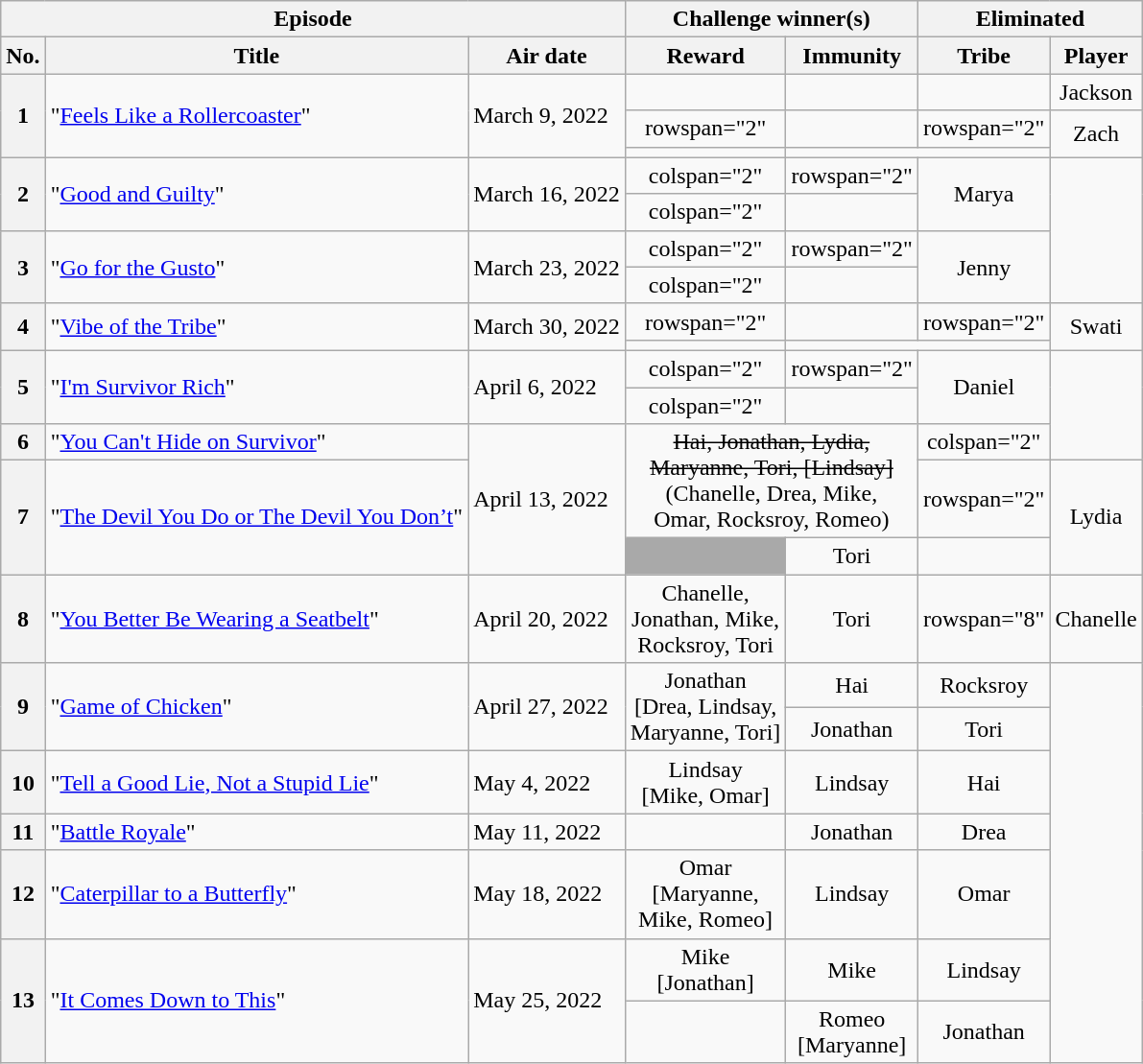<table class="wikitable unsortable" style="text-align:center;">
<tr>
<th colspan="3" scope="col">Episode</th>
<th colspan="2" scope="col">Challenge winner(s)</th>
<th colspan="2" scope="col">Eliminated</th>
</tr>
<tr>
<th scope="col">No.</th>
<th scope="col">Title</th>
<th scope="col">Air date</th>
<th scope="col">Reward</th>
<th scope="col">Immunity</th>
<th scope="col">Tribe</th>
<th scope="col">Player</th>
</tr>
<tr>
<th rowspan="3">1</th>
<td rowspan="3" align="left">"<a href='#'>Feels Like a Rollercoaster</a>"</td>
<td rowspan="3" align="left">March 9, 2022</td>
<td></td>
<td></td>
<td></td>
<td>Jackson</td>
</tr>
<tr>
<td>rowspan="2" </td>
<td></td>
<td>rowspan="2" </td>
<td rowspan="2">Zach</td>
</tr>
<tr>
<td></td>
</tr>
<tr>
<th rowspan="2">2</th>
<td rowspan="2" align="left">"<a href='#'>Good and Guilty</a>"</td>
<td rowspan="2" aligh="left">March 16, 2022</td>
<td>colspan="2" </td>
<td>rowspan="2" </td>
<td rowspan="2">Marya</td>
</tr>
<tr>
<td>colspan="2" </td>
</tr>
<tr>
<th rowspan="2">3</th>
<td rowspan="2" align="left">"<a href='#'>Go for the Gusto</a>"</td>
<td rowspan="2" align="left">March 23, 2022</td>
<td>colspan="2" </td>
<td>rowspan="2" </td>
<td rowspan="2">Jenny</td>
</tr>
<tr>
<td>colspan="2" </td>
</tr>
<tr>
<th rowspan="2">4</th>
<td rowspan="2" align="left">"<a href='#'>Vibe of the Tribe</a>"</td>
<td rowspan="2" aligh="left">March 30, 2022</td>
<td>rowspan="2" </td>
<td></td>
<td>rowspan="2" </td>
<td rowspan="2">Swati</td>
</tr>
<tr>
<td></td>
</tr>
<tr>
<th rowspan="2">5</th>
<td rowspan="2" align="left">"<a href='#'>I'm Survivor Rich</a>"</td>
<td rowspan="2" align="left">April 6, 2022</td>
<td>colspan="2" </td>
<td>rowspan="2" </td>
<td rowspan="2">Daniel</td>
</tr>
<tr>
<td>colspan="2" </td>
</tr>
<tr>
<th>6</th>
<td align="left">"<a href='#'>You Can't Hide on Survivor</a>"</td>
<td rowspan="3" align="left">April 13, 2022</td>
<td colspan="2" rowspan="2"><s>Hai, Jonathan, Lydia,<br>Maryanne, Tori, [Lindsay]</s><br>(Chanelle, Drea, Mike,<br>Omar, Rocksroy, Romeo)</td>
<td>colspan="2" </td>
</tr>
<tr>
<th rowspan="2">7</th>
<td rowspan="2" align="left">"<a href='#'>The Devil You Do or The Devil You Don’t</a>"</td>
<td>rowspan="2" </td>
<td rowspan="2">Lydia</td>
</tr>
<tr>
<td bgcolor="darkgray"></td>
<td>Tori</td>
</tr>
<tr>
<th>8</th>
<td align="left">"<a href='#'>You Better Be Wearing a Seatbelt</a>"</td>
<td align="left">April 20, 2022</td>
<td>Chanelle,<br>Jonathan, Mike,<br>Rocksroy, Tori</td>
<td>Tori</td>
<td>rowspan="8" </td>
<td>Chanelle</td>
</tr>
<tr>
<th rowspan="2">9</th>
<td rowspan="2" align="left">"<a href='#'>Game of Chicken</a>"</td>
<td rowspan="2" align="left">April 27, 2022</td>
<td rowspan="2">Jonathan<br>[Drea, Lindsay,<br>Maryanne, Tori]</td>
<td>Hai</td>
<td>Rocksroy</td>
</tr>
<tr>
<td>Jonathan</td>
<td>Tori</td>
</tr>
<tr>
<th>10</th>
<td align="left">"<a href='#'>Tell a Good Lie, Not a Stupid Lie</a>"</td>
<td align="left">May 4, 2022</td>
<td>Lindsay<br>[Mike, Omar]</td>
<td>Lindsay</td>
<td>Hai</td>
</tr>
<tr>
<th>11</th>
<td align="left">"<a href='#'>Battle Royale</a>"</td>
<td align="left">May 11, 2022</td>
<td></td>
<td>Jonathan</td>
<td>Drea</td>
</tr>
<tr>
<th>12</th>
<td align="left">"<a href='#'>Caterpillar to a Butterfly</a>"</td>
<td align="left">May 18, 2022</td>
<td>Omar<br>[Maryanne,<br>Mike, Romeo]</td>
<td>Lindsay</td>
<td>Omar</td>
</tr>
<tr>
<th rowspan="2">13</th>
<td rowspan="2" align="left">"<a href='#'>It Comes Down to This</a>"</td>
<td rowspan="2" align="left">May 25, 2022</td>
<td>Mike<br>[Jonathan]</td>
<td>Mike</td>
<td>Lindsay</td>
</tr>
<tr>
<td></td>
<td>Romeo<br>[Maryanne]</td>
<td>Jonathan</td>
</tr>
</table>
